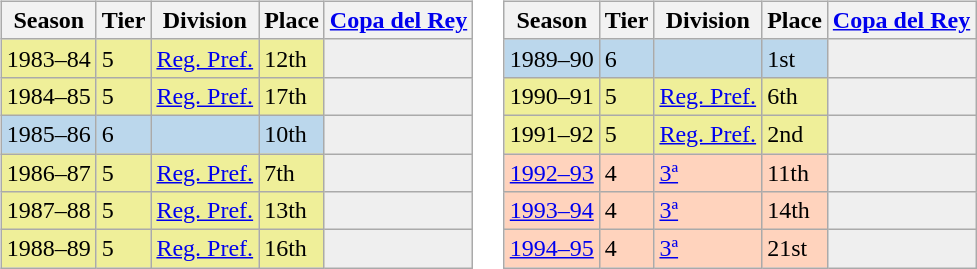<table>
<tr>
<td valign="top" width=0%><br><table class="wikitable">
<tr style="background:#f0f6fa;">
<th>Season</th>
<th>Tier</th>
<th>Division</th>
<th>Place</th>
<th><a href='#'>Copa del Rey</a></th>
</tr>
<tr>
<td style="background:#EFEF99;">1983–84</td>
<td style="background:#EFEF99;">5</td>
<td style="background:#EFEF99;"><a href='#'>Reg. Pref.</a></td>
<td style="background:#EFEF99;">12th</td>
<td style="background:#efefef;"></td>
</tr>
<tr>
<td style="background:#EFEF99;">1984–85</td>
<td style="background:#EFEF99;">5</td>
<td style="background:#EFEF99;"><a href='#'>Reg. Pref.</a></td>
<td style="background:#EFEF99;">17th</td>
<td style="background:#efefef;"></td>
</tr>
<tr>
<td style="background:#BBD7EC;">1985–86</td>
<td style="background:#BBD7EC;">6</td>
<td style="background:#BBD7EC;"></td>
<td style="background:#BBD7EC;">10th</td>
<td style="background:#efefef;"></td>
</tr>
<tr>
<td style="background:#EFEF99;">1986–87</td>
<td style="background:#EFEF99;">5</td>
<td style="background:#EFEF99;"><a href='#'>Reg. Pref.</a></td>
<td style="background:#EFEF99;">7th</td>
<td style="background:#efefef;"></td>
</tr>
<tr>
<td style="background:#EFEF99;">1987–88</td>
<td style="background:#EFEF99;">5</td>
<td style="background:#EFEF99;"><a href='#'>Reg. Pref.</a></td>
<td style="background:#EFEF99;">13th</td>
<td style="background:#efefef;"></td>
</tr>
<tr>
<td style="background:#EFEF99;">1988–89</td>
<td style="background:#EFEF99;">5</td>
<td style="background:#EFEF99;"><a href='#'>Reg. Pref.</a></td>
<td style="background:#EFEF99;">16th</td>
<td style="background:#efefef;"></td>
</tr>
</table>
</td>
<td valign="top" width=0%><br><table class="wikitable">
<tr style="background:#f0f6fa;">
<th>Season</th>
<th>Tier</th>
<th>Division</th>
<th>Place</th>
<th><a href='#'>Copa del Rey</a></th>
</tr>
<tr>
<td style="background:#BBD7EC;">1989–90</td>
<td style="background:#BBD7EC;">6</td>
<td style="background:#BBD7EC;"></td>
<td style="background:#BBD7EC;">1st</td>
<td style="background:#efefef;"></td>
</tr>
<tr>
<td style="background:#EFEF99;">1990–91</td>
<td style="background:#EFEF99;">5</td>
<td style="background:#EFEF99;"><a href='#'>Reg. Pref.</a></td>
<td style="background:#EFEF99;">6th</td>
<td style="background:#efefef;"></td>
</tr>
<tr>
<td style="background:#EFEF99;">1991–92</td>
<td style="background:#EFEF99;">5</td>
<td style="background:#EFEF99;"><a href='#'>Reg. Pref.</a></td>
<td style="background:#EFEF99;">2nd</td>
<td style="background:#efefef;"></td>
</tr>
<tr>
<td style="background:#FFD3BD;"><a href='#'>1992–93</a></td>
<td style="background:#FFD3BD;">4</td>
<td style="background:#FFD3BD;"><a href='#'>3ª</a></td>
<td style="background:#FFD3BD;">11th</td>
<td style="background:#efefef;"></td>
</tr>
<tr>
<td style="background:#FFD3BD;"><a href='#'>1993–94</a></td>
<td style="background:#FFD3BD;">4</td>
<td style="background:#FFD3BD;"><a href='#'>3ª</a></td>
<td style="background:#FFD3BD;">14th</td>
<td style="background:#efefef;"></td>
</tr>
<tr>
<td style="background:#FFD3BD;"><a href='#'>1994–95</a></td>
<td style="background:#FFD3BD;">4</td>
<td style="background:#FFD3BD;"><a href='#'>3ª</a></td>
<td style="background:#FFD3BD;">21st</td>
<td style="background:#efefef;"></td>
</tr>
</table>
</td>
</tr>
</table>
